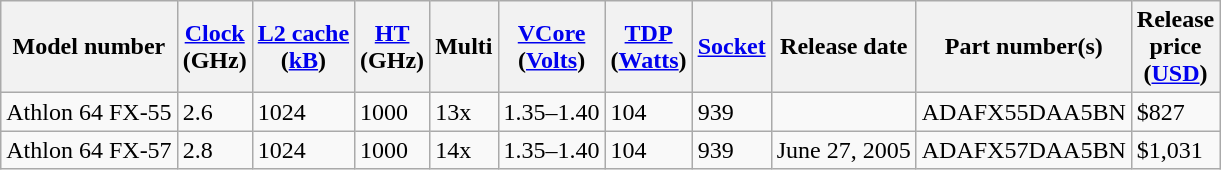<table class="wikitable">
<tr>
<th>Model number</th>
<th><a href='#'>Clock</a><br>(GHz)</th>
<th><a href='#'>L2 cache</a><br>(<a href='#'>kB</a>)</th>
<th><a href='#'>HT</a><br>(GHz)</th>
<th>Multi</th>
<th><a href='#'>VCore</a><br>(<a href='#'>Volts</a>)</th>
<th><a href='#'>TDP</a><br>(<a href='#'>Watts</a>)</th>
<th><a href='#'>Socket</a></th>
<th>Release date</th>
<th>Part number(s)</th>
<th>Release<br>price<br>(<a href='#'>USD</a>)</th>
</tr>
<tr>
<td>Athlon 64 FX-55</td>
<td>2.6</td>
<td>1024</td>
<td>1000</td>
<td>13x</td>
<td>1.35–1.40</td>
<td>104</td>
<td>939</td>
<td></td>
<td>ADAFX55DAA5BN</td>
<td>$827</td>
</tr>
<tr>
<td>Athlon 64 FX-57</td>
<td>2.8</td>
<td>1024</td>
<td>1000</td>
<td>14x</td>
<td>1.35–1.40</td>
<td>104</td>
<td>939</td>
<td>June 27, 2005</td>
<td>ADAFX57DAA5BN</td>
<td>$1,031</td>
</tr>
</table>
